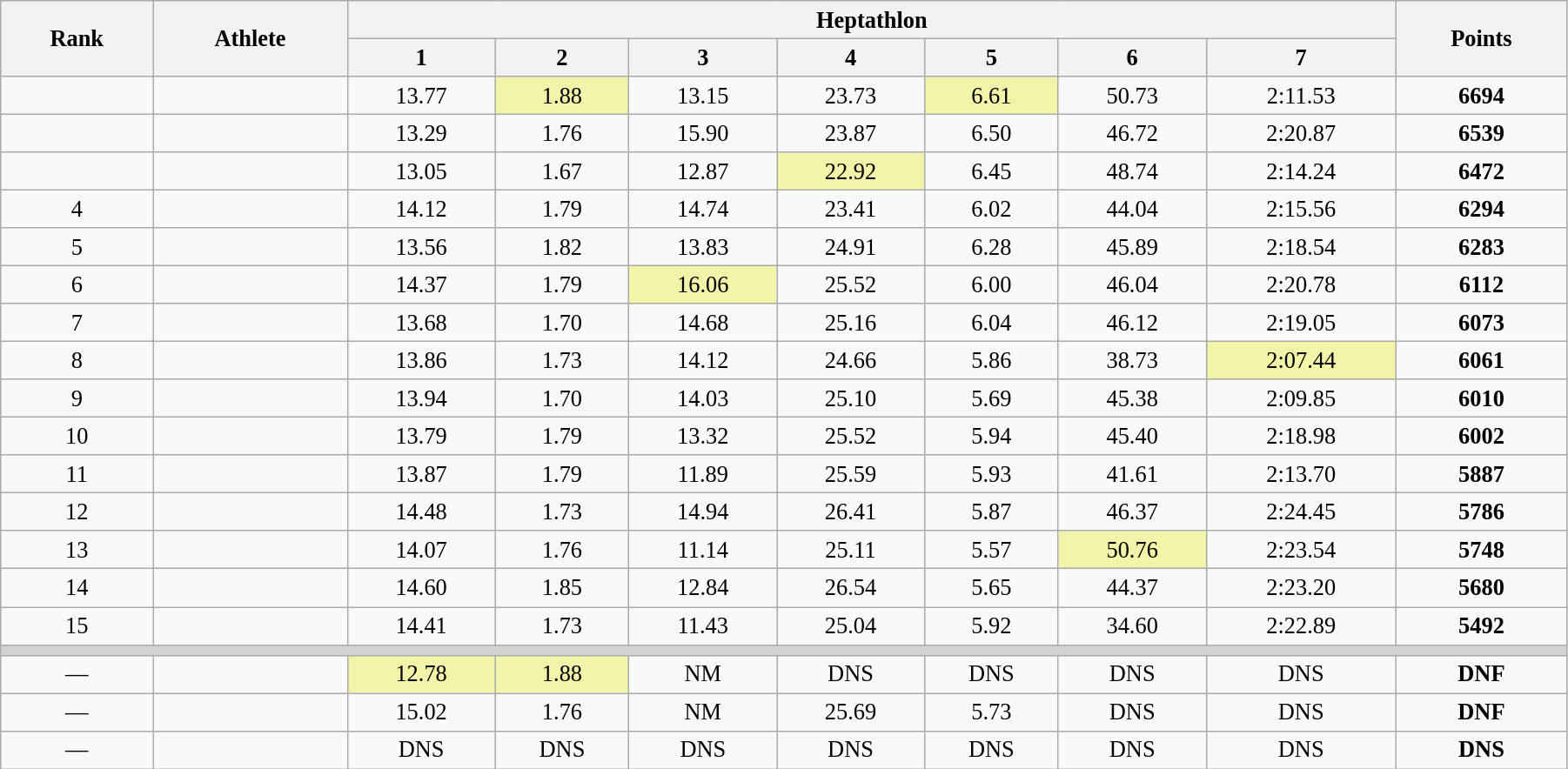<table class="wikitable" style=" text-align:center; font-size:110%;" width="95%">
<tr>
<th rowspan="2">Rank</th>
<th rowspan="2">Athlete</th>
<th colspan="7">Heptathlon</th>
<th rowspan="2">Points</th>
</tr>
<tr>
<th>1</th>
<th>2</th>
<th>3</th>
<th>4</th>
<th>5</th>
<th>6</th>
<th>7</th>
</tr>
<tr>
<td></td>
<td align=left></td>
<td>13.77</td>
<td bgcolor=#F2F5A9>1.88</td>
<td>13.15</td>
<td>23.73</td>
<td bgcolor=#F2F5A9>6.61</td>
<td>50.73</td>
<td>2:11.53</td>
<td><strong>6694</strong></td>
</tr>
<tr>
<td></td>
<td align=left></td>
<td>13.29</td>
<td>1.76</td>
<td>15.90</td>
<td>23.87</td>
<td>6.50</td>
<td>46.72</td>
<td>2:20.87</td>
<td><strong>6539</strong></td>
</tr>
<tr>
<td></td>
<td align=left></td>
<td>13.05</td>
<td>1.67</td>
<td>12.87</td>
<td bgcolor=#F2F5A9>22.92</td>
<td>6.45</td>
<td>48.74</td>
<td>2:14.24</td>
<td><strong>6472</strong></td>
</tr>
<tr>
<td>4</td>
<td align=left></td>
<td>14.12</td>
<td>1.79</td>
<td>14.74</td>
<td>23.41</td>
<td>6.02</td>
<td>44.04</td>
<td>2:15.56</td>
<td><strong>6294</strong></td>
</tr>
<tr>
<td>5</td>
<td align=left></td>
<td>13.56</td>
<td>1.82</td>
<td>13.83</td>
<td>24.91</td>
<td>6.28</td>
<td>45.89</td>
<td>2:18.54</td>
<td><strong>6283</strong></td>
</tr>
<tr>
<td>6</td>
<td align=left></td>
<td>14.37</td>
<td>1.79</td>
<td bgcolor=#F2F5A9>16.06</td>
<td>25.52</td>
<td>6.00</td>
<td>46.04</td>
<td>2:20.78</td>
<td><strong>6112</strong></td>
</tr>
<tr>
<td>7</td>
<td align=left></td>
<td>13.68</td>
<td>1.70</td>
<td>14.68</td>
<td>25.16</td>
<td>6.04</td>
<td>46.12</td>
<td>2:19.05</td>
<td><strong>6073</strong></td>
</tr>
<tr>
<td>8</td>
<td align=left></td>
<td>13.86</td>
<td>1.73</td>
<td>14.12</td>
<td>24.66</td>
<td>5.86</td>
<td>38.73</td>
<td bgcolor=#F2F5A9>2:07.44</td>
<td><strong>6061</strong></td>
</tr>
<tr>
<td>9</td>
<td align=left></td>
<td>13.94</td>
<td>1.70</td>
<td>14.03</td>
<td>25.10</td>
<td>5.69</td>
<td>45.38</td>
<td>2:09.85</td>
<td><strong>6010</strong></td>
</tr>
<tr>
<td>10</td>
<td align=left></td>
<td>13.79</td>
<td>1.79</td>
<td>13.32</td>
<td>25.52</td>
<td>5.94</td>
<td>45.40</td>
<td>2:18.98</td>
<td><strong>6002</strong></td>
</tr>
<tr>
<td>11</td>
<td align=left></td>
<td>13.87</td>
<td>1.79</td>
<td>11.89</td>
<td>25.59</td>
<td>5.93</td>
<td>41.61</td>
<td>2:13.70</td>
<td><strong>5887</strong></td>
</tr>
<tr>
<td>12</td>
<td align=left></td>
<td>14.48</td>
<td>1.73</td>
<td>14.94</td>
<td>26.41</td>
<td>5.87</td>
<td>46.37</td>
<td>2:24.45</td>
<td><strong>5786</strong></td>
</tr>
<tr>
<td>13</td>
<td align=left></td>
<td>14.07</td>
<td>1.76</td>
<td>11.14</td>
<td>25.11</td>
<td>5.57</td>
<td bgcolor=#F2F5A9>50.76</td>
<td>2:23.54</td>
<td><strong>5748</strong></td>
</tr>
<tr>
<td>14</td>
<td align=left></td>
<td>14.60</td>
<td>1.85</td>
<td>12.84</td>
<td>26.54</td>
<td>5.65</td>
<td>44.37</td>
<td>2:23.20</td>
<td><strong>5680</strong></td>
</tr>
<tr>
<td>15</td>
<td align=left></td>
<td>14.41</td>
<td>1.73</td>
<td>11.43</td>
<td>25.04</td>
<td>5.92</td>
<td>34.60</td>
<td>2:22.89</td>
<td><strong>5492</strong></td>
</tr>
<tr>
<td colspan=13 bgcolor=lightgray></td>
</tr>
<tr>
<td>—</td>
<td align=left></td>
<td bgcolor=#F2F5A9>12.78</td>
<td bgcolor=#F2F5A9>1.88</td>
<td>NM</td>
<td>DNS</td>
<td>DNS</td>
<td>DNS</td>
<td>DNS</td>
<td><strong>DNF</strong></td>
</tr>
<tr>
<td>—</td>
<td align=left></td>
<td>15.02</td>
<td>1.76</td>
<td>NM</td>
<td>25.69</td>
<td>5.73</td>
<td>DNS</td>
<td>DNS</td>
<td><strong>DNF</strong></td>
</tr>
<tr>
<td>—</td>
<td align=left></td>
<td>DNS</td>
<td>DNS</td>
<td>DNS</td>
<td>DNS</td>
<td>DNS</td>
<td>DNS</td>
<td>DNS</td>
<td><strong>DNS</strong></td>
</tr>
</table>
